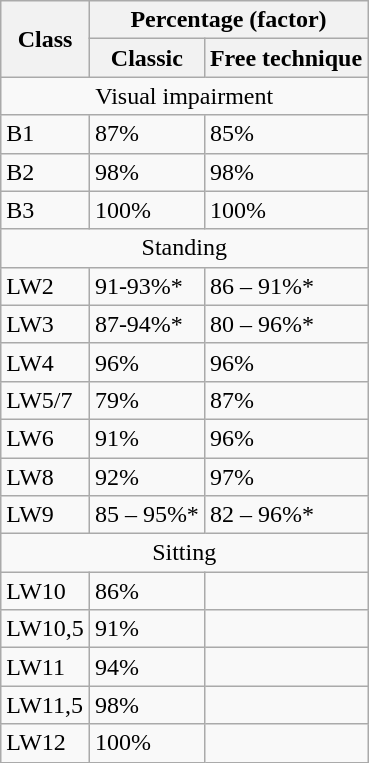<table class="wikitable">
<tr>
<th rowspan="2">Class</th>
<th colspan="2">Percentage (factor)</th>
</tr>
<tr>
<th>Classic</th>
<th>Free technique</th>
</tr>
<tr>
<td colspan="3" align=center>Visual impairment</td>
</tr>
<tr>
<td>B1</td>
<td>87%</td>
<td>85%</td>
</tr>
<tr>
<td>B2</td>
<td>98%</td>
<td>98%</td>
</tr>
<tr>
<td>B3</td>
<td>100%</td>
<td>100%</td>
</tr>
<tr>
<td colspan="3" align=center>Standing</td>
</tr>
<tr>
<td>LW2</td>
<td>91-93%*</td>
<td>86 – 91%*</td>
</tr>
<tr>
<td>LW3</td>
<td>87-94%*</td>
<td>80 – 96%*</td>
</tr>
<tr>
<td>LW4</td>
<td>96%</td>
<td>96%</td>
</tr>
<tr>
<td>LW5/7</td>
<td>79%</td>
<td>87%</td>
</tr>
<tr>
<td>LW6</td>
<td>91%</td>
<td>96%</td>
</tr>
<tr>
<td>LW8</td>
<td>92%</td>
<td>97%</td>
</tr>
<tr>
<td>LW9</td>
<td>85 – 95%*</td>
<td>82 – 96%*</td>
</tr>
<tr>
<td colspan="3" align=center>Sitting</td>
</tr>
<tr>
<td>LW10</td>
<td>86%</td>
<td></td>
</tr>
<tr>
<td>LW10,5</td>
<td>91%</td>
<td></td>
</tr>
<tr>
<td>LW11</td>
<td>94%</td>
<td></td>
</tr>
<tr>
<td>LW11,5</td>
<td>98%</td>
<td></td>
</tr>
<tr>
<td>LW12</td>
<td>100%</td>
<td></td>
</tr>
</table>
